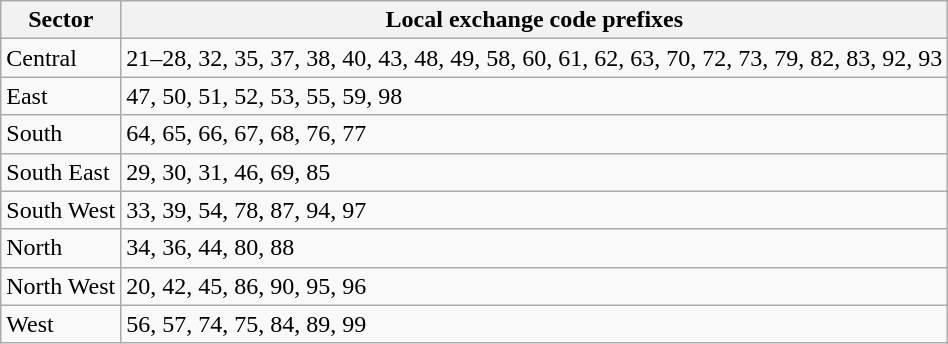<table class="wikitable">
<tr>
<th>Sector</th>
<th>Local exchange code prefixes</th>
</tr>
<tr>
<td>Central</td>
<td>21–28, 32, 35, 37, 38, 40, 43, 48, 49, 58, 60, 61, 62, 63, 70, 72, 73, 79, 82, 83, 92, 93</td>
</tr>
<tr>
<td>East</td>
<td>47, 50, 51, 52, 53, 55, 59, 98</td>
</tr>
<tr>
<td>South</td>
<td>64, 65, 66, 67, 68, 76, 77</td>
</tr>
<tr>
<td>South East</td>
<td>29, 30, 31, 46, 69, 85</td>
</tr>
<tr>
<td>South West</td>
<td>33, 39, 54, 78, 87, 94, 97</td>
</tr>
<tr>
<td>North</td>
<td>34, 36, 44, 80, 88</td>
</tr>
<tr>
<td>North West</td>
<td>20, 42, 45, 86, 90, 95, 96</td>
</tr>
<tr>
<td>West</td>
<td>56, 57, 74, 75, 84, 89, 99</td>
</tr>
</table>
